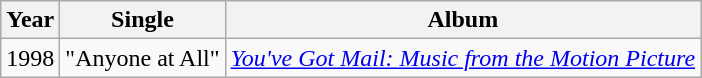<table class="wikitable">
<tr>
<th>Year</th>
<th>Single</th>
<th>Album</th>
</tr>
<tr>
<td rowspan=1>1998</td>
<td>"Anyone at All"</td>
<td><em><a href='#'>You've Got Mail: Music from the Motion Picture</a></em></td>
</tr>
</table>
